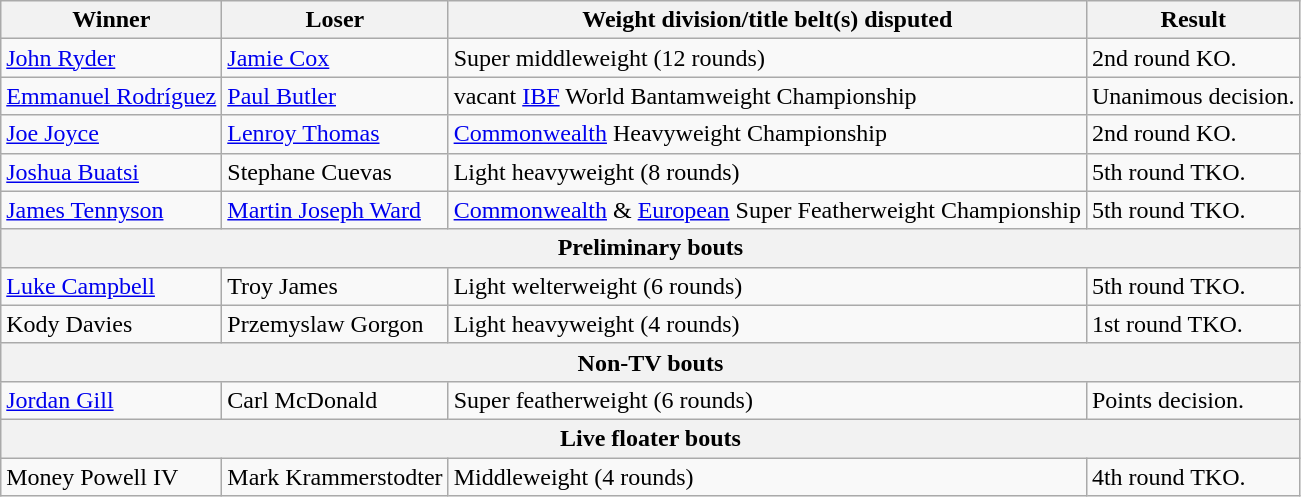<table class=wikitable>
<tr>
<th>Winner</th>
<th>Loser</th>
<th>Weight division/title belt(s) disputed</th>
<th>Result</th>
</tr>
<tr>
<td> <a href='#'>John Ryder</a></td>
<td> <a href='#'>Jamie Cox</a></td>
<td>Super middleweight (12 rounds)</td>
<td>2nd round KO.</td>
</tr>
<tr>
<td> <a href='#'>Emmanuel Rodríguez</a></td>
<td> <a href='#'>Paul Butler</a></td>
<td>vacant <a href='#'>IBF</a> World Bantamweight Championship</td>
<td>Unanimous decision.</td>
</tr>
<tr>
<td> <a href='#'>Joe Joyce</a></td>
<td> <a href='#'>Lenroy Thomas</a></td>
<td><a href='#'>Commonwealth</a> Heavyweight Championship</td>
<td>2nd round KO.</td>
</tr>
<tr>
<td> <a href='#'>Joshua Buatsi</a></td>
<td> Stephane Cuevas</td>
<td>Light heavyweight (8 rounds)</td>
<td>5th round TKO.</td>
</tr>
<tr>
<td> <a href='#'>James Tennyson</a></td>
<td> <a href='#'>Martin Joseph Ward</a></td>
<td><a href='#'>Commonwealth</a> & <a href='#'>European</a> Super Featherweight Championship</td>
<td>5th round TKO.</td>
</tr>
<tr>
<th colspan=4>Preliminary bouts</th>
</tr>
<tr>
<td> <a href='#'>Luke Campbell</a></td>
<td> Troy James</td>
<td>Light welterweight (6 rounds)</td>
<td>5th round TKO.</td>
</tr>
<tr>
<td> Kody Davies</td>
<td> Przemyslaw Gorgon</td>
<td>Light heavyweight (4 rounds)</td>
<td>1st round TKO.</td>
</tr>
<tr>
<th colspan=8>Non-TV bouts</th>
</tr>
<tr>
<td> <a href='#'>Jordan Gill</a></td>
<td> Carl McDonald</td>
<td>Super featherweight (6 rounds)</td>
<td>Points decision.</td>
</tr>
<tr>
<th colspan=4>Live floater bouts</th>
</tr>
<tr>
<td> Money Powell IV</td>
<td> Mark Krammerstodter</td>
<td>Middleweight (4 rounds)</td>
<td>4th round TKO.</td>
</tr>
</table>
